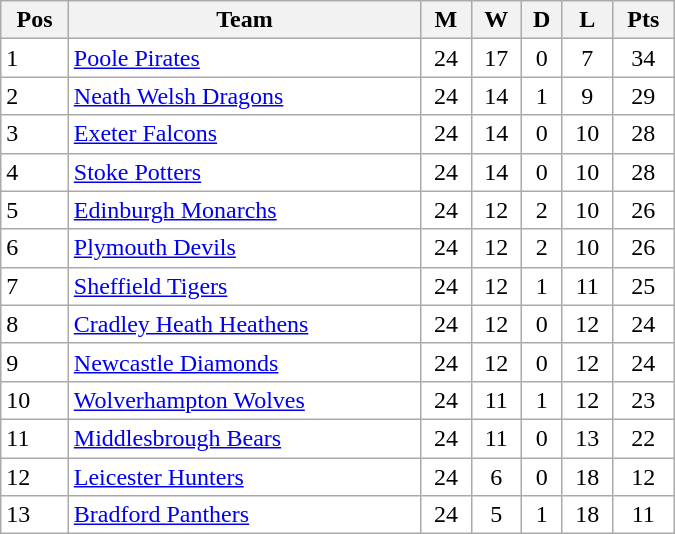<table class=wikitable width="450" style="background:#FFFFFF;">
<tr>
<th>Pos</th>
<th>Team</th>
<th>M</th>
<th>W</th>
<th>D</th>
<th>L</th>
<th>Pts</th>
</tr>
<tr>
<td>1</td>
<td><a href='#'>Poole Pirates</a></td>
<td align="center">24</td>
<td align="center">17</td>
<td align="center">0</td>
<td align="center">7</td>
<td align="center">34</td>
</tr>
<tr>
<td>2</td>
<td><a href='#'>Neath Welsh Dragons</a></td>
<td align="center">24</td>
<td align="center">14</td>
<td align="center">1</td>
<td align="center">9</td>
<td align="center">29</td>
</tr>
<tr>
<td>3</td>
<td><a href='#'>Exeter Falcons</a></td>
<td align="center">24</td>
<td align="center">14</td>
<td align="center">0</td>
<td align="center">10</td>
<td align="center">28</td>
</tr>
<tr>
<td>4</td>
<td><a href='#'>Stoke Potters</a></td>
<td align="center">24</td>
<td align="center">14</td>
<td align="center">0</td>
<td align="center">10</td>
<td align="center">28</td>
</tr>
<tr>
<td>5</td>
<td><a href='#'>Edinburgh Monarchs</a></td>
<td align="center">24</td>
<td align="center">12</td>
<td align="center">2</td>
<td align="center">10</td>
<td align="center">26</td>
</tr>
<tr>
<td>6</td>
<td><a href='#'>Plymouth Devils</a></td>
<td align="center">24</td>
<td align="center">12</td>
<td align="center">2</td>
<td align="center">10</td>
<td align="center">26</td>
</tr>
<tr>
<td>7</td>
<td><a href='#'>Sheffield Tigers</a></td>
<td align="center">24</td>
<td align="center">12</td>
<td align="center">1</td>
<td align="center">11</td>
<td align="center">25</td>
</tr>
<tr>
<td>8</td>
<td><a href='#'>Cradley Heath Heathens</a></td>
<td align="center">24</td>
<td align="center">12</td>
<td align="center">0</td>
<td align="center">12</td>
<td align="center">24</td>
</tr>
<tr>
<td>9</td>
<td><a href='#'>Newcastle Diamonds</a></td>
<td align="center">24</td>
<td align="center">12</td>
<td align="center">0</td>
<td align="center">12</td>
<td align="center">24</td>
</tr>
<tr>
<td>10</td>
<td><a href='#'>Wolverhampton Wolves</a></td>
<td align="center">24</td>
<td align="center">11</td>
<td align="center">1</td>
<td align="center">12</td>
<td align="center">23</td>
</tr>
<tr>
<td>11</td>
<td><a href='#'>Middlesbrough Bears</a></td>
<td align="center">24</td>
<td align="center">11</td>
<td align="center">0</td>
<td align="center">13</td>
<td align="center">22</td>
</tr>
<tr>
<td>12</td>
<td><a href='#'>Leicester Hunters</a></td>
<td align="center">24</td>
<td align="center">6</td>
<td align="center">0</td>
<td align="center">18</td>
<td align="center">12</td>
</tr>
<tr>
<td>13</td>
<td><a href='#'>Bradford Panthers</a></td>
<td align="center">24</td>
<td align="center">5</td>
<td align="center">1</td>
<td align="center">18</td>
<td align="center">11</td>
</tr>
</table>
